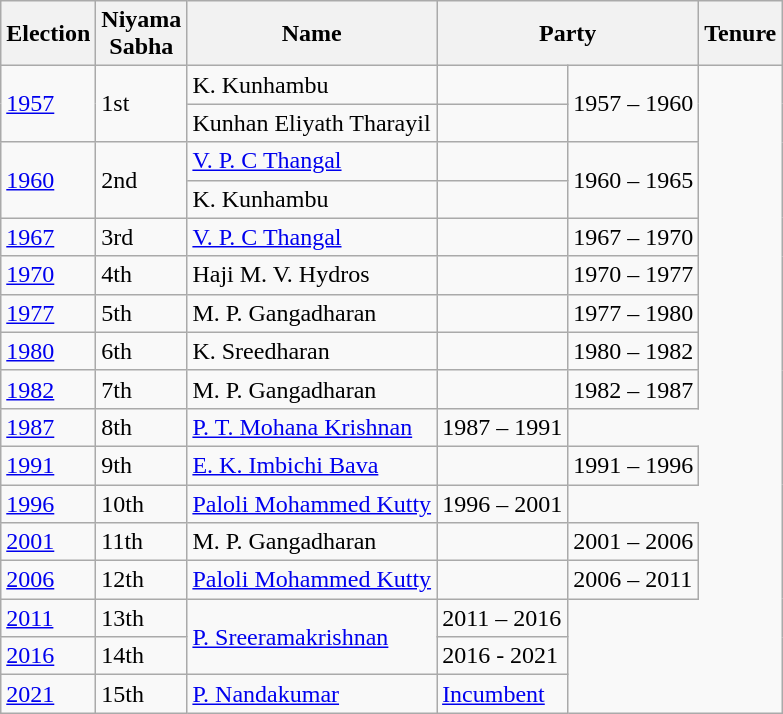<table class="wikitable sortable">
<tr>
<th>Election</th>
<th>Niyama<br>Sabha</th>
<th>Name</th>
<th colspan="2">Party</th>
<th>Tenure</th>
</tr>
<tr>
<td rowspan="2"><a href='#'>1957</a></td>
<td rowspan="2">1st</td>
<td>K. Kunhambu</td>
<td></td>
<td rowspan="2">1957 – 1960</td>
</tr>
<tr>
<td>Kunhan Eliyath Tharayil</td>
<td></td>
</tr>
<tr>
<td rowspan="2"><a href='#'>1960</a></td>
<td rowspan="2">2nd</td>
<td><a href='#'>V. P. C Thangal</a></td>
<td></td>
<td rowspan="2">1960 – 1965</td>
</tr>
<tr>
<td>K. Kunhambu</td>
<td></td>
</tr>
<tr>
<td><a href='#'>1967</a></td>
<td>3rd</td>
<td><a href='#'>V. P. C Thangal</a></td>
<td></td>
<td>1967 – 1970</td>
</tr>
<tr>
<td><a href='#'>1970</a></td>
<td>4th</td>
<td>Haji M. V. Hydros</td>
<td></td>
<td>1970 – 1977</td>
</tr>
<tr>
<td><a href='#'>1977</a></td>
<td>5th</td>
<td>M. P. Gangadharan</td>
<td></td>
<td>1977 – 1980</td>
</tr>
<tr>
<td><a href='#'>1980</a></td>
<td>6th</td>
<td>K. Sreedharan</td>
<td></td>
<td>1980 – 1982</td>
</tr>
<tr>
<td><a href='#'>1982</a></td>
<td>7th</td>
<td>M. P. Gangadharan</td>
<td></td>
<td>1982 – 1987</td>
</tr>
<tr>
<td><a href='#'>1987</a></td>
<td>8th</td>
<td><a href='#'>P. T. Mohana Krishnan</a></td>
<td>1987 – 1991</td>
</tr>
<tr>
<td><a href='#'>1991</a></td>
<td>9th</td>
<td><a href='#'>E. K. Imbichi Bava</a></td>
<td></td>
<td>1991 – 1996</td>
</tr>
<tr>
<td><a href='#'>1996</a></td>
<td>10th</td>
<td><a href='#'>Paloli Mohammed Kutty</a></td>
<td>1996 – 2001</td>
</tr>
<tr>
<td><a href='#'>2001</a></td>
<td>11th</td>
<td>M. P. Gangadharan</td>
<td></td>
<td>2001 – 2006</td>
</tr>
<tr>
<td><a href='#'>2006</a></td>
<td>12th</td>
<td><a href='#'>Paloli Mohammed Kutty</a></td>
<td></td>
<td>2006 – 2011</td>
</tr>
<tr>
<td><a href='#'>2011</a></td>
<td>13th</td>
<td rowspan="2"><a href='#'>P. Sreeramakrishnan</a></td>
<td>2011 – 2016</td>
</tr>
<tr>
<td><a href='#'>2016</a></td>
<td>14th</td>
<td>2016 - 2021</td>
</tr>
<tr>
<td><a href='#'>2021</a></td>
<td>15th</td>
<td><a href='#'>P. Nandakumar</a></td>
<td><a href='#'>Incumbent</a></td>
</tr>
</table>
